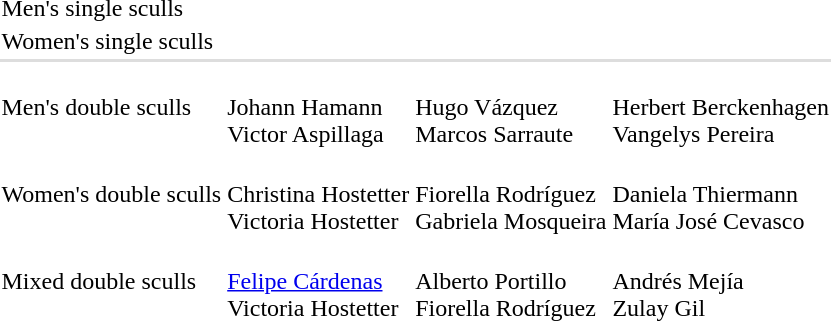<table>
<tr>
<td>Men's single sculls</td>
<td></td>
<td></td>
<td></td>
</tr>
<tr>
<td>Women's single sculls</td>
<td nowrap></td>
<td></td>
<td></td>
</tr>
<tr bgcolor=#dddddd>
<td colspan=4></td>
</tr>
<tr>
<td>Men's double sculls</td>
<td><br>Johann Hamann<br>Victor Aspillaga</td>
<td><br>Hugo Vázquez<br>Marcos Sarraute</td>
<td nowrap><br>Herbert Berckenhagen<br>Vangelys Pereira</td>
</tr>
<tr>
<td>Women's double sculls</td>
<td><br>Christina Hostetter<br>Victoria Hostetter</td>
<td nowrap><br>Fiorella Rodríguez<br>Gabriela Mosqueira</td>
<td><br>Daniela Thiermann<br>María José Cevasco</td>
</tr>
<tr>
<td>Mixed double sculls</td>
<td><br><a href='#'>Felipe Cárdenas</a><br>Victoria Hostetter</td>
<td><br>Alberto Portillo<br>Fiorella Rodríguez</td>
<td><br>Andrés Mejía<br>Zulay Gil</td>
</tr>
</table>
